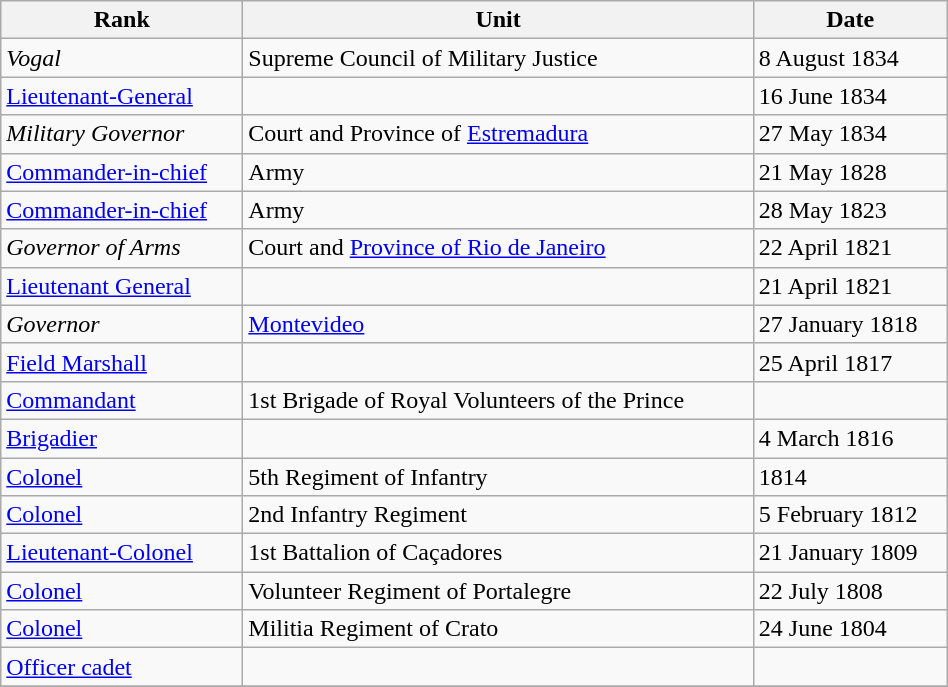<table class="wikitable" width=50% |>
<tr>
<th>Rank</th>
<th>Unit</th>
<th>Date</th>
</tr>
<tr>
<td><em>Vogal</em></td>
<td>Supreme Council of Military Justice</td>
<td>8 August 1834</td>
</tr>
<tr>
<td><a href='#'>Lieutenant-General</a></td>
<td></td>
<td>16 June 1834</td>
</tr>
<tr>
<td><em>Military Governor</em></td>
<td>Court and Province of <a href='#'>Estremadura</a></td>
<td>27 May 1834</td>
</tr>
<tr>
<td><a href='#'>Commander-in-chief</a></td>
<td>Army</td>
<td>21 May 1828</td>
</tr>
<tr>
<td><a href='#'>Commander-in-chief</a></td>
<td>Army</td>
<td>28 May 1823</td>
</tr>
<tr>
<td><em>Governor of Arms</em></td>
<td>Court and <a href='#'>Province of Rio de Janeiro</a></td>
<td>22 April 1821</td>
</tr>
<tr>
<td><a href='#'>Lieutenant General</a></td>
<td></td>
<td>21 April 1821</td>
</tr>
<tr>
<td><em>Governor</em></td>
<td><a href='#'>Montevideo</a></td>
<td>27 January 1818</td>
</tr>
<tr>
<td><a href='#'>Field Marshall</a></td>
<td></td>
<td>25 April 1817</td>
</tr>
<tr>
<td><a href='#'>Commandant</a></td>
<td>1st Brigade of Royal Volunteers of the Prince</td>
<td></td>
</tr>
<tr>
<td><a href='#'>Brigadier</a></td>
<td></td>
<td>4 March 1816</td>
</tr>
<tr>
<td><a href='#'>Colonel</a></td>
<td>5th Regiment of Infantry</td>
<td>1814</td>
</tr>
<tr>
<td><a href='#'>Colonel</a></td>
<td>2nd Infantry Regiment</td>
<td>5 February 1812</td>
</tr>
<tr>
<td><a href='#'>Lieutenant-Colonel</a></td>
<td>1st Battalion of Caçadores</td>
<td>21 January 1809</td>
</tr>
<tr>
<td><a href='#'>Colonel</a></td>
<td>Volunteer Regiment of Portalegre</td>
<td>22 July 1808</td>
</tr>
<tr>
<td><a href='#'>Colonel</a></td>
<td>Militia Regiment of Crato</td>
<td>24 June 1804</td>
</tr>
<tr>
<td><a href='#'>Officer cadet</a></td>
<td></td>
<td></td>
</tr>
<tr>
</tr>
</table>
